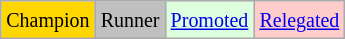<table class="wikitable">
<tr>
<td bgcolor=gold><small>Champion</small></td>
<td bgcolor=silver><small>Runner</small></td>
<td bgcolor="#DDFFDD"><small><a href='#'>Promoted</a></small></td>
<td bgcolor="#FFCCCC"><small><a href='#'>Relegated</a></small></td>
</tr>
</table>
